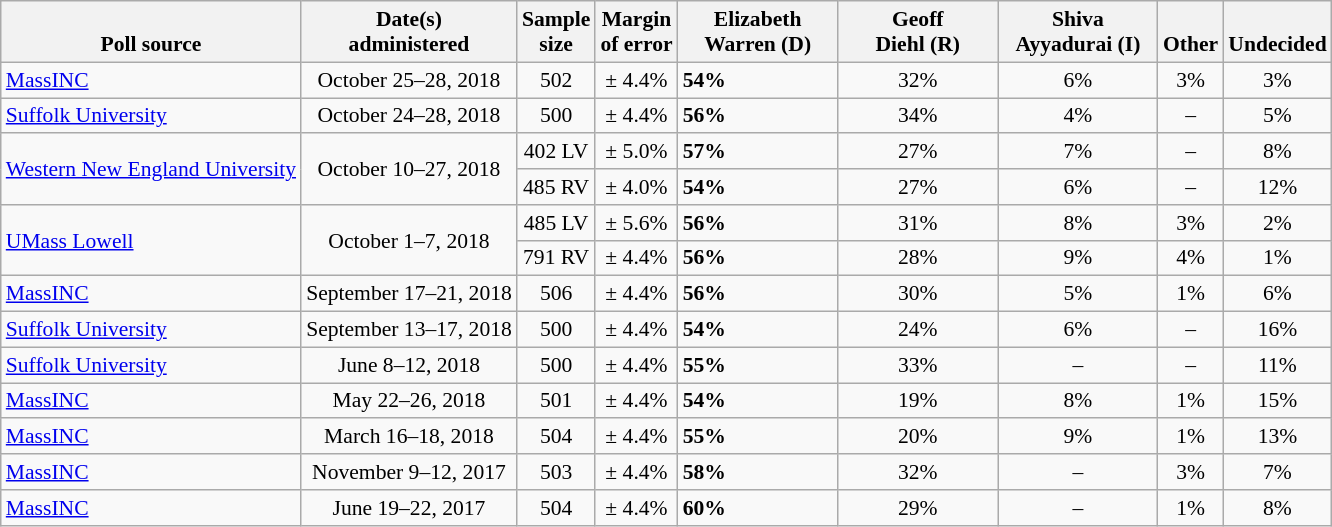<table class="wikitable" style="font-size:90%">
<tr valign=bottom>
<th>Poll source</th>
<th>Date(s)<br>administered</th>
<th>Sample<br>size</th>
<th>Margin<br>of error</th>
<th style="width:100px;">Elizabeth<br>Warren (D)</th>
<th style="width:100px;">Geoff<br>Diehl (R)</th>
<th style="width:100px;">Shiva<br>Ayyadurai (I)</th>
<th>Other</th>
<th>Undecided</th>
</tr>
<tr>
<td><a href='#'>MassINC</a></td>
<td align=center>October 25–28, 2018</td>
<td align=center>502</td>
<td align=center>± 4.4%</td>
<td><strong>54%</strong></td>
<td align=center>32%</td>
<td align=center>6%</td>
<td align=center>3%</td>
<td align=center>3%</td>
</tr>
<tr>
<td><a href='#'>Suffolk University</a></td>
<td align=center>October 24–28, 2018</td>
<td align=center>500</td>
<td align=center>± 4.4%</td>
<td><strong>56%</strong></td>
<td align=center>34%</td>
<td align=center>4%</td>
<td align=center>–</td>
<td align=center>5%</td>
</tr>
<tr>
<td rowspan=2><a href='#'>Western New England University</a></td>
<td rowspan=2 align=center>October 10–27, 2018</td>
<td align=center>402 LV</td>
<td align=center>± 5.0%</td>
<td><strong>57%</strong></td>
<td align=center>27%</td>
<td align=center>7%</td>
<td align=center>–</td>
<td align=center>8%</td>
</tr>
<tr>
<td align=center>485 RV</td>
<td align=center>± 4.0%</td>
<td><strong>54%</strong></td>
<td align=center>27%</td>
<td align=center>6%</td>
<td align=center>–</td>
<td align=center>12%</td>
</tr>
<tr>
<td rowspan=2><a href='#'>UMass Lowell</a></td>
<td rowspan=2 align=center>October 1–7, 2018</td>
<td align=center>485 LV</td>
<td align=center>± 5.6%</td>
<td><strong>56%</strong></td>
<td align=center>31%</td>
<td align=center>8%</td>
<td align=center>3%</td>
<td align=center>2%</td>
</tr>
<tr>
<td align=center>791 RV</td>
<td align=center>± 4.4%</td>
<td><strong>56%</strong></td>
<td align=center>28%</td>
<td align=center>9%</td>
<td align=center>4%</td>
<td align=center>1%</td>
</tr>
<tr>
<td><a href='#'>MassINC</a></td>
<td align=center>September 17–21, 2018</td>
<td align=center>506</td>
<td align=center>± 4.4%</td>
<td><strong>56%</strong></td>
<td align=center>30%</td>
<td align=center>5%</td>
<td align=center>1%</td>
<td align=center>6%</td>
</tr>
<tr>
<td><a href='#'>Suffolk University</a></td>
<td align=center>September 13–17, 2018</td>
<td align=center>500</td>
<td align=center>± 4.4%</td>
<td><strong>54%</strong></td>
<td align=center>24%</td>
<td align=center>6%</td>
<td align=center>–</td>
<td align=center>16%</td>
</tr>
<tr>
<td><a href='#'>Suffolk University</a></td>
<td align=center>June 8–12, 2018</td>
<td align=center>500</td>
<td align=center>± 4.4%</td>
<td><strong>55%</strong></td>
<td align=center>33%</td>
<td align=center>–</td>
<td align=center>–</td>
<td align=center>11%</td>
</tr>
<tr>
<td><a href='#'>MassINC</a></td>
<td align=center>May 22–26, 2018</td>
<td align=center>501</td>
<td align=center>± 4.4%</td>
<td><strong>54%</strong></td>
<td align=center>19%</td>
<td align=center>8%</td>
<td align=center>1%</td>
<td align=center>15%</td>
</tr>
<tr>
<td><a href='#'>MassINC</a></td>
<td align=center>March 16–18, 2018</td>
<td align=center>504</td>
<td align=center>± 4.4%</td>
<td><strong>55%</strong></td>
<td align=center>20%</td>
<td align=center>9%</td>
<td align=center>1%</td>
<td align=center>13%</td>
</tr>
<tr>
<td><a href='#'>MassINC</a></td>
<td align=center>November 9–12, 2017</td>
<td align=center>503</td>
<td align=center>± 4.4%</td>
<td><strong>58%</strong></td>
<td align=center>32%</td>
<td align=center>–</td>
<td align=center>3%</td>
<td align=center>7%</td>
</tr>
<tr>
<td><a href='#'>MassINC</a></td>
<td align=center>June 19–22, 2017</td>
<td align=center>504</td>
<td align=center>± 4.4%</td>
<td><strong>60%</strong></td>
<td align=center>29%</td>
<td align=center>–</td>
<td align=center>1%</td>
<td align=center>8%</td>
</tr>
</table>
